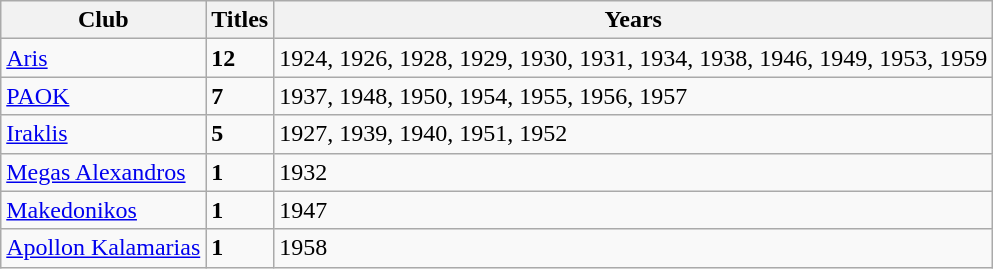<table class="wikitable">
<tr>
<th>Club</th>
<th>Titles</th>
<th>Years</th>
</tr>
<tr>
<td><a href='#'>Aris</a></td>
<td><strong>12</strong></td>
<td>1924, 1926, 1928, 1929, 1930, 1931, 1934, 1938, 1946, 1949, 1953, 1959</td>
</tr>
<tr>
<td><a href='#'>PAOK</a></td>
<td><strong>7</strong></td>
<td>1937, 1948, 1950, 1954, 1955, 1956, 1957</td>
</tr>
<tr>
<td><a href='#'>Iraklis</a></td>
<td><strong>5</strong></td>
<td>1927, 1939, 1940, 1951, 1952</td>
</tr>
<tr>
<td><a href='#'>Megas Alexandros</a></td>
<td><strong>1</strong></td>
<td>1932</td>
</tr>
<tr>
<td><a href='#'>Makedonikos</a></td>
<td><strong>1</strong></td>
<td>1947</td>
</tr>
<tr>
<td><a href='#'>Apollon Kalamarias</a></td>
<td><strong>1</strong></td>
<td>1958</td>
</tr>
</table>
